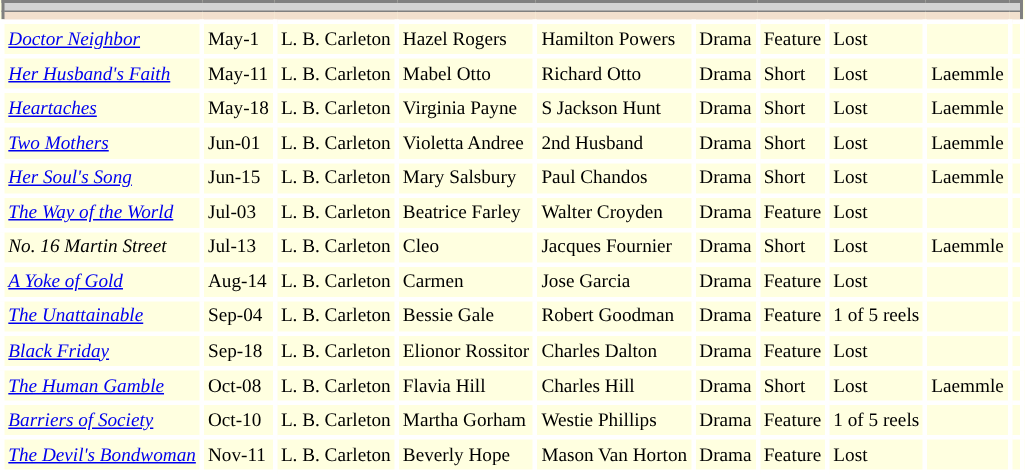<table class="wikitable mw-collapsible mw-collapsed" style="background:lightyellow; border:2px solid gray;font-size:80%; ">
<tr>
<th colspan="18" style="border:1px solid #808080;background: lightgrey;"></th>
</tr>
<tr>
<th style="border: 0px solid #FFFAF5; background:#F2E0CE"></th>
<th style="border:0px solid #FFFAF5; background:#F2E0CE"></th>
<th style="border:0px solid #FFFAF5; background:#F2E0CE"></th>
<th style="border:0px solid #FFFAF5; background:#F2E0CE"></th>
<th style="border:0px solid #FFFAF5; background:#F2E0CE"></th>
<th style="border:0px solid #FFFAF5; background:#F2E0CE"></th>
<th style="border:0px solid #FFFAF5; background:#F2E0CE"></th>
<th style="border:0px solid #FFFAF5; background:#F2E0CE"></th>
<th style="border:0px solid #FFFAF5; background:#F2E0CE"></th>
<th style="border:0px solid #FFFAF5; background:#F2E0CE"></th>
</tr>
<tr>
<td style="border:3px solid #FFFFFF"><em><a href='#'>Doctor Neighbor</a></em></td>
<td style="border:3px solid #FFFFFF">May-1</td>
<td style="border:3px solid #FFFFFF">L. B. Carleton</td>
<td style="border:3px solid #FFFFFF">Hazel Rogers</td>
<td style="border:3px solid #FFFFFF">Hamilton Powers</td>
<td style="border:3px solid #FFFFFF">Drama</td>
<td style="border:3px solid #FFFFFF">Feature</td>
<td style="border:3px solid #FFFFFF">Lost</td>
<td style="border:3px solid #FFFFFF"></td>
<td style="border:3px solid #FFFFFF"></td>
</tr>
<tr>
<td style="border:3px solid #FFFFFF"><em><a href='#'>Her Husband's Faith</a></em></td>
<td style="border:3px solid #FFFFFF">May-11</td>
<td style="border:3px solid #FFFFFF">L. B. Carleton</td>
<td style="border:3px solid #FFFFFF">Mabel Otto</td>
<td style="border:3px solid #FFFFFF">Richard Otto</td>
<td style="border:3px solid #FFFFFF">Drama</td>
<td style="border:3px solid #FFFFFF">Short</td>
<td style="border:3px solid #FFFFFF">Lost</td>
<td style="border:3px solid #FFFFFF">Laemmle</td>
<td style="border:3px solid #FFFFFF"></td>
</tr>
<tr>
<td style="border:3px solid #FFFFFF"><em><a href='#'>Heartaches</a> </em></td>
<td style="border:3px solid #FFFFFF">May-18</td>
<td style="border:3px solid #FFFFFF">L. B. Carleton</td>
<td style="border:3px solid #FFFFFF">Virginia Payne</td>
<td style="border:3px solid #FFFFFF">S Jackson Hunt</td>
<td style="border:3px solid #FFFFFF">Drama</td>
<td style="border:3px solid #FFFFFF">Short</td>
<td style="border:3px solid #FFFFFF">Lost</td>
<td style="border:3px solid #FFFFFF">Laemmle</td>
<td style="border:3px solid #FFFFFF"></td>
</tr>
<tr>
<td style="border:3px solid #FFFFFF"><em><a href='#'>Two Mothers</a></em></td>
<td style="border:3px solid #FFFFFF">Jun-01</td>
<td style="border:3px solid #FFFFFF">L. B. Carleton</td>
<td style="border:3px solid #FFFFFF">Violetta Andree</td>
<td style="border:3px solid #FFFFFF">2nd Husband</td>
<td style="border:3px solid #FFFFFF">Drama</td>
<td style="border:3px solid #FFFFFF">Short</td>
<td style="border:3px solid #FFFFFF">Lost</td>
<td style="border:3px solid #FFFFFF">Laemmle</td>
<td style="border:3px solid #FFFFFF"></td>
</tr>
<tr>
<td style="border:3px solid #FFFFFF"><em><a href='#'>Her Soul's Song</a></em></td>
<td style="border:3px solid #FFFFFF">Jun-15</td>
<td style="border:3px solid #FFFFFF">L. B. Carleton</td>
<td style="border:3px solid #FFFFFF">Mary Salsbury</td>
<td style="border:3px solid #FFFFFF">Paul Chandos</td>
<td style="border:3px solid #FFFFFF">Drama</td>
<td style="border:3px solid #FFFFFF">Short</td>
<td style="border:3px solid #FFFFFF">Lost</td>
<td style="border:3px solid #FFFFFF">Laemmle</td>
<td style="border:3px solid #FFFFFF"></td>
</tr>
<tr>
<td style="border:3px solid #FFFFFF"><em><a href='#'>The Way of the World</a></em></td>
<td style="border:3px solid #FFFFFF">Jul-03</td>
<td style="border:3px solid #FFFFFF">L. B. Carleton</td>
<td style="border:3px solid #FFFFFF">Beatrice Farley</td>
<td style="border:3px solid #FFFFFF">Walter Croyden</td>
<td style="border:3px solid #FFFFFF">Drama</td>
<td style="border:3px solid #FFFFFF">Feature</td>
<td style="border:3px solid #FFFFFF">Lost</td>
<td style="border:3px solid #FFFFFF"></td>
<td style="border:3px solid #FFFFFF"></td>
</tr>
<tr>
<td style="border:3px solid #FFFFFF"><em>No. 16 Martin Street</em></td>
<td style="border:3px solid #FFFFFF">Jul-13</td>
<td style="border:3px solid #FFFFFF">L. B. Carleton</td>
<td style="border:3px solid #FFFFFF">Cleo</td>
<td style="border:3px solid #FFFFFF">Jacques Fournier</td>
<td style="border:3px solid #FFFFFF">Drama</td>
<td style="border:3px solid #FFFFFF">Short</td>
<td style="border:3px solid #FFFFFF">Lost</td>
<td style="border:3px solid #FFFFFF">Laemmle</td>
<td style="border:3px solid #FFFFFF"></td>
</tr>
<tr>
<td style="border:3px solid #FFFFFF"><em><a href='#'>A Yoke of Gold</a></em></td>
<td style="border:3px solid #FFFFFF">Aug-14</td>
<td style="border:3px solid #FFFFFF">L. B. Carleton</td>
<td style="border:3px solid #FFFFFF">Carmen</td>
<td style="border:3px solid #FFFFFF">Jose Garcia</td>
<td style="border:3px solid #FFFFFF">Drama</td>
<td style="border:3px solid #FFFFFF">Feature</td>
<td style="border:3px solid #FFFFFF">Lost</td>
<td style="border:3px solid #FFFFFF"></td>
<td style="border:3px solid #FFFFFF"></td>
</tr>
<tr>
<td style="border:3px solid #FFFFFF"><em><a href='#'>The Unattainable</a></em></td>
<td style="border:3px solid #FFFFFF">Sep-04</td>
<td style="border:3px solid #FFFFFF">L. B. Carleton</td>
<td style="border:3px solid #FFFFFF">Bessie Gale</td>
<td style="border:3px solid #FFFFFF">Robert Goodman</td>
<td style="border:3px solid #FFFFFF">Drama</td>
<td style="border:3px solid #FFFFFF">Feature</td>
<td style="border:3px solid #FFFFFF">1 of 5 reels</td>
<td style="border:3px solid #FFFFFF"></td>
<td style="border:3px solid #FFFFFF"></td>
</tr>
<tr>
<td style="border:3px solid #FFFFFF"><em><a href='#'>Black Friday</a></em></td>
<td style="border:3px solid #FFFFFF">Sep-18</td>
<td style="border:3px solid #FFFFFF">L. B. Carleton</td>
<td style="border:3px solid #FFFFFF">Elionor Rossitor</td>
<td style="border:3px solid #FFFFFF">Charles Dalton</td>
<td style="border:3px solid #FFFFFF">Drama</td>
<td style="border:3px solid #FFFFFF">Feature</td>
<td style="border:3px solid #FFFFFF">Lost</td>
<td style="border:3px solid #FFFFFF"></td>
<td style="border:3px solid #FFFFFF"></td>
</tr>
<tr>
<td style="border:3px solid #FFFFFF"><em><a href='#'>The Human Gamble</a></em></td>
<td style="border:3px solid #FFFFFF">Oct-08</td>
<td style="border:3px solid #FFFFFF">L. B. Carleton</td>
<td style="border:3px solid #FFFFFF">Flavia Hill</td>
<td style="border:3px solid #FFFFFF">Charles Hill</td>
<td style="border:3px solid #FFFFFF">Drama</td>
<td style="border:3px solid #FFFFFF">Short</td>
<td style="border:3px solid #FFFFFF">Lost</td>
<td style="border:3px solid #FFFFFF">Laemmle</td>
<td style="border:3px solid #FFFFFF"></td>
</tr>
<tr>
<td style="border:3px solid #FFFFFF"><em><a href='#'>Barriers of Society</a></em></td>
<td style="border:3px solid #FFFFFF">Oct-10</td>
<td style="border:3px solid #FFFFFF">L. B. Carleton</td>
<td style="border:3px solid #FFFFFF">Martha Gorham</td>
<td style="border:3px solid #FFFFFF">Westie Phillips</td>
<td style="border:3px solid #FFFFFF">Drama</td>
<td style="border:3px solid #FFFFFF">Feature</td>
<td style="border:3px solid #FFFFFF">1 of 5 reels</td>
<td style="border:3px solid #FFFFFF"></td>
<td style="border:3px solid #FFFFFF"></td>
</tr>
<tr>
<td style="border:3px solid #FFFFFF"><em><a href='#'>The Devil's Bondwoman</a></em></td>
<td style="border:3px solid #FFFFFF">Nov-11</td>
<td style="border:3px solid #FFFFFF">L. B. Carleton</td>
<td style="border:3px solid #FFFFFF">Beverly Hope</td>
<td style="border:3px solid #FFFFFF">Mason Van Horton</td>
<td style="border:3px solid #FFFFFF">Drama</td>
<td style="border:3px solid #FFFFFF">Feature</td>
<td style="border:3px solid #FFFFFF">Lost</td>
<td style="border:3px solid #FFFFFF"></td>
<td style="border:3px solid #FFFFFF"></td>
</tr>
</table>
